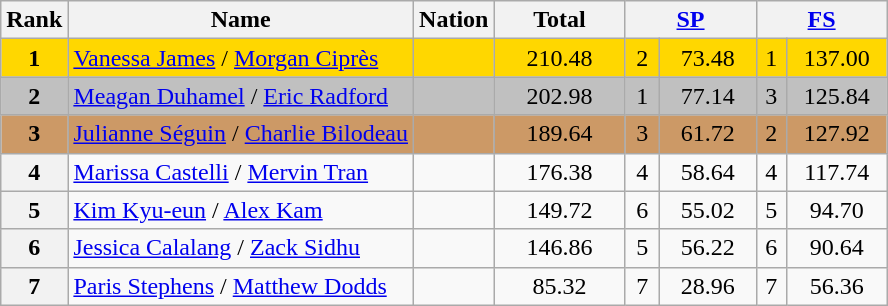<table class="wikitable sortable">
<tr>
<th>Rank</th>
<th>Name</th>
<th>Nation</th>
<th width="80px">Total</th>
<th colspan="2" width="80px"><a href='#'>SP</a></th>
<th colspan="2" width="80px"><a href='#'>FS</a></th>
</tr>
<tr bgcolor="gold">
<td align="center"><strong>1</strong></td>
<td><a href='#'>Vanessa James</a> / <a href='#'>Morgan Ciprès</a></td>
<td></td>
<td align="center">210.48</td>
<td align="center">2</td>
<td align="center">73.48</td>
<td align="center">1</td>
<td align="center">137.00</td>
</tr>
<tr bgcolor="silver">
<td align="center"><strong>2</strong></td>
<td><a href='#'>Meagan Duhamel</a> / <a href='#'>Eric Radford</a></td>
<td></td>
<td align="center">202.98</td>
<td align="center">1</td>
<td align="center">77.14</td>
<td align="center">3</td>
<td align="center">125.84</td>
</tr>
<tr bgcolor="cc9966">
<td align="center"><strong>3</strong></td>
<td><a href='#'>Julianne Séguin</a> / <a href='#'>Charlie Bilodeau</a></td>
<td></td>
<td align="center">189.64</td>
<td align="center">3</td>
<td align="center">61.72</td>
<td align="center">2</td>
<td align="center">127.92</td>
</tr>
<tr>
<th>4</th>
<td><a href='#'>Marissa Castelli</a> / <a href='#'>Mervin Tran</a></td>
<td></td>
<td align="center">176.38</td>
<td align="center">4</td>
<td align="center">58.64</td>
<td align="center">4</td>
<td align="center">117.74</td>
</tr>
<tr>
<th>5</th>
<td><a href='#'>Kim Kyu-eun</a> / <a href='#'>Alex Kam</a></td>
<td></td>
<td align="center">149.72</td>
<td align="center">6</td>
<td align="center">55.02</td>
<td align="center">5</td>
<td align="center">94.70</td>
</tr>
<tr>
<th>6</th>
<td><a href='#'>Jessica Calalang</a> / <a href='#'>Zack Sidhu</a></td>
<td></td>
<td align="center">146.86</td>
<td align="center">5</td>
<td align="center">56.22</td>
<td align="center">6</td>
<td align="center">90.64</td>
</tr>
<tr>
<th>7</th>
<td><a href='#'>Paris Stephens</a> / <a href='#'>Matthew Dodds</a></td>
<td></td>
<td align="center">85.32</td>
<td align="center">7</td>
<td align="center">28.96</td>
<td align="center">7</td>
<td align="center">56.36</td>
</tr>
</table>
